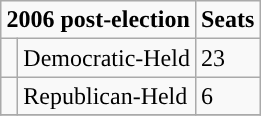<table class="wikitable">
<tr>
<td colspan="2" rowspan="1" align="center" valign="top"><strong>2006 post-election</strong></td>
<td style="vertical-align:top;"><strong>Seats</strong><br></td>
</tr>
<tr>
<td style="background-color:"> </td>
<td>Democratic-Held</td>
<td>23</td>
</tr>
<tr>
<td style="background-color:"> </td>
<td>Republican-Held</td>
<td>6</td>
</tr>
<tr>
</tr>
</table>
